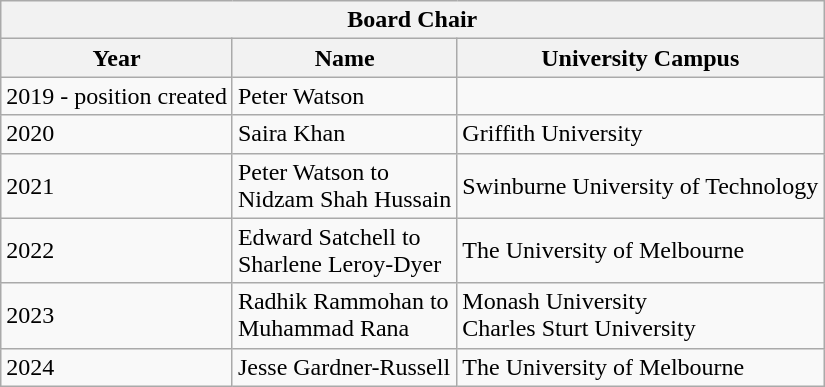<table class="wikitable mw-collapsible mw-collapsed">
<tr>
<th colspan="4">Board Chair</th>
</tr>
<tr>
<th>Year</th>
<th>Name</th>
<th>University Campus</th>
</tr>
<tr>
<td>2019 - position created</td>
<td>Peter Watson</td>
<td></td>
</tr>
<tr>
<td>2020</td>
<td>Saira Khan</td>
<td>Griffith University</td>
</tr>
<tr>
<td>2021</td>
<td>Peter Watson to<br>Nidzam Shah Hussain</td>
<td>Swinburne University of Technology</td>
</tr>
<tr>
<td>2022</td>
<td>Edward Satchell to<br>Sharlene Leroy-Dyer</td>
<td>The University of Melbourne</td>
</tr>
<tr>
<td>2023</td>
<td>Radhik Rammohan to<br>Muhammad Rana</td>
<td>Monash University<br>Charles Sturt University</td>
</tr>
<tr>
<td>2024</td>
<td>Jesse Gardner-Russell</td>
<td>The University of Melbourne</td>
</tr>
</table>
